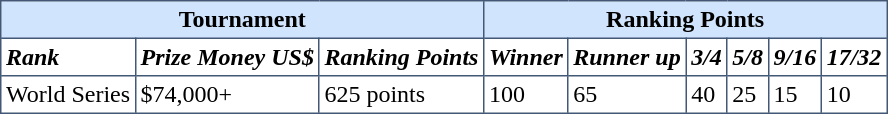<table cellpadding="3" cellspacing="4" border="1" style="border:#435877 solid 1px; border-collapse: collapse;">
<tr bgcolor="#d1e4fd">
<th colspan=3>Tournament</th>
<th colspan=6>Ranking Points</th>
</tr>
<tr>
<td><strong><em>Rank</em></strong></td>
<td><strong><em>Prize Money US$</em></strong></td>
<td><strong><em>Ranking Points</em></strong></td>
<td><strong><em>Winner</em></strong></td>
<td><strong><em>Runner up</em></strong></td>
<td><strong><em>3/4</em></strong></td>
<td><strong><em>5/8</em></strong></td>
<td><strong><em>9/16</em></strong></td>
<td><strong><em>17/32</em></strong></td>
</tr>
<tr>
<td>World Series</td>
<td>$74,000+</td>
<td>625 points</td>
<td>100</td>
<td>65</td>
<td>40</td>
<td>25</td>
<td>15</td>
<td>10</td>
</tr>
</table>
